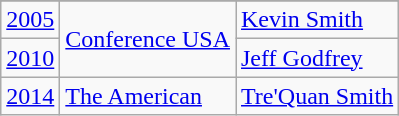<table class="wikitable">
<tr>
</tr>
<tr>
</tr>
<tr>
<td align=center><a href='#'>2005</a></td>
<td rowspan=2><a href='#'>Conference USA</a></td>
<td><a href='#'>Kevin Smith</a></td>
</tr>
<tr>
<td align=center><a href='#'>2010</a></td>
<td><a href='#'>Jeff Godfrey</a></td>
</tr>
<tr>
<td align=center><a href='#'>2014</a></td>
<td><a href='#'>The American</a></td>
<td><a href='#'>Tre'Quan Smith</a></td>
</tr>
</table>
